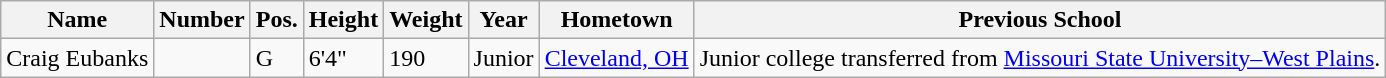<table class="wikitable sortable" border="1">
<tr>
<th>Name</th>
<th>Number</th>
<th>Pos.</th>
<th>Height</th>
<th>Weight</th>
<th>Year</th>
<th>Hometown</th>
<th class="unsortable">Previous School</th>
</tr>
<tr>
<td>Craig Eubanks</td>
<td></td>
<td>G</td>
<td>6'4"</td>
<td>190</td>
<td>Junior</td>
<td><a href='#'>Cleveland, OH</a></td>
<td>Junior college transferred from <a href='#'>Missouri State University–West Plains</a>.</td>
</tr>
</table>
